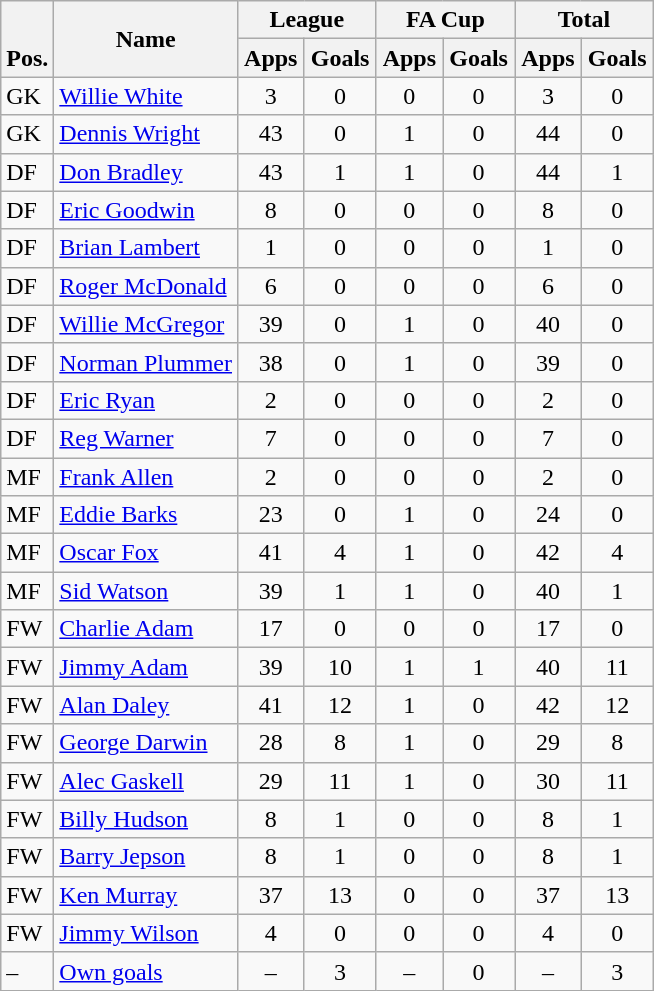<table class="wikitable" style="text-align:center">
<tr>
<th rowspan="2" valign="bottom">Pos.</th>
<th rowspan="2">Name</th>
<th colspan="2" width="85">League</th>
<th colspan="2" width="85">FA Cup</th>
<th colspan="2" width="85">Total</th>
</tr>
<tr>
<th>Apps</th>
<th>Goals</th>
<th>Apps</th>
<th>Goals</th>
<th>Apps</th>
<th>Goals</th>
</tr>
<tr>
<td align="left">GK</td>
<td align="left"> <a href='#'>Willie White</a></td>
<td>3</td>
<td>0</td>
<td>0</td>
<td>0</td>
<td>3</td>
<td>0</td>
</tr>
<tr>
<td align="left">GK</td>
<td align="left"> <a href='#'>Dennis Wright</a></td>
<td>43</td>
<td>0</td>
<td>1</td>
<td>0</td>
<td>44</td>
<td>0</td>
</tr>
<tr>
<td align="left">DF</td>
<td align="left"> <a href='#'>Don Bradley</a></td>
<td>43</td>
<td>1</td>
<td>1</td>
<td>0</td>
<td>44</td>
<td>1</td>
</tr>
<tr>
<td align="left">DF</td>
<td align="left"> <a href='#'>Eric Goodwin</a></td>
<td>8</td>
<td>0</td>
<td>0</td>
<td>0</td>
<td>8</td>
<td>0</td>
</tr>
<tr>
<td align="left">DF</td>
<td align="left"> <a href='#'>Brian Lambert</a></td>
<td>1</td>
<td>0</td>
<td>0</td>
<td>0</td>
<td>1</td>
<td>0</td>
</tr>
<tr>
<td align="left">DF</td>
<td align="left"> <a href='#'>Roger McDonald</a></td>
<td>6</td>
<td>0</td>
<td>0</td>
<td>0</td>
<td>6</td>
<td>0</td>
</tr>
<tr>
<td align="left">DF</td>
<td align="left"> <a href='#'>Willie McGregor</a></td>
<td>39</td>
<td>0</td>
<td>1</td>
<td>0</td>
<td>40</td>
<td>0</td>
</tr>
<tr>
<td align="left">DF</td>
<td align="left"> <a href='#'>Norman Plummer</a></td>
<td>38</td>
<td>0</td>
<td>1</td>
<td>0</td>
<td>39</td>
<td>0</td>
</tr>
<tr>
<td align="left">DF</td>
<td align="left"> <a href='#'>Eric Ryan</a></td>
<td>2</td>
<td>0</td>
<td>0</td>
<td>0</td>
<td>2</td>
<td>0</td>
</tr>
<tr>
<td align="left">DF</td>
<td align="left"> <a href='#'>Reg Warner</a></td>
<td>7</td>
<td>0</td>
<td>0</td>
<td>0</td>
<td>7</td>
<td>0</td>
</tr>
<tr>
<td align="left">MF</td>
<td align="left"> <a href='#'>Frank Allen</a></td>
<td>2</td>
<td>0</td>
<td>0</td>
<td>0</td>
<td>2</td>
<td>0</td>
</tr>
<tr>
<td align="left">MF</td>
<td align="left"> <a href='#'>Eddie Barks</a></td>
<td>23</td>
<td>0</td>
<td>1</td>
<td>0</td>
<td>24</td>
<td>0</td>
</tr>
<tr>
<td align="left">MF</td>
<td align="left"> <a href='#'>Oscar Fox</a></td>
<td>41</td>
<td>4</td>
<td>1</td>
<td>0</td>
<td>42</td>
<td>4</td>
</tr>
<tr>
<td align="left">MF</td>
<td align="left"> <a href='#'>Sid Watson</a></td>
<td>39</td>
<td>1</td>
<td>1</td>
<td>0</td>
<td>40</td>
<td>1</td>
</tr>
<tr>
<td align="left">FW</td>
<td align="left"> <a href='#'>Charlie Adam</a></td>
<td>17</td>
<td>0</td>
<td>0</td>
<td>0</td>
<td>17</td>
<td>0</td>
</tr>
<tr>
<td align="left">FW</td>
<td align="left"> <a href='#'>Jimmy Adam</a></td>
<td>39</td>
<td>10</td>
<td>1</td>
<td>1</td>
<td>40</td>
<td>11</td>
</tr>
<tr>
<td align="left">FW</td>
<td align="left"> <a href='#'>Alan Daley</a></td>
<td>41</td>
<td>12</td>
<td>1</td>
<td>0</td>
<td>42</td>
<td>12</td>
</tr>
<tr>
<td align="left">FW</td>
<td align="left"> <a href='#'>George Darwin</a></td>
<td>28</td>
<td>8</td>
<td>1</td>
<td>0</td>
<td>29</td>
<td>8</td>
</tr>
<tr>
<td align="left">FW</td>
<td align="left"> <a href='#'>Alec Gaskell</a></td>
<td>29</td>
<td>11</td>
<td>1</td>
<td>0</td>
<td>30</td>
<td>11</td>
</tr>
<tr>
<td align="left">FW</td>
<td align="left"> <a href='#'>Billy Hudson</a></td>
<td>8</td>
<td>1</td>
<td>0</td>
<td>0</td>
<td>8</td>
<td>1</td>
</tr>
<tr>
<td align="left">FW</td>
<td align="left"> <a href='#'>Barry Jepson</a></td>
<td>8</td>
<td>1</td>
<td>0</td>
<td>0</td>
<td>8</td>
<td>1</td>
</tr>
<tr>
<td align="left">FW</td>
<td align="left"> <a href='#'>Ken Murray</a></td>
<td>37</td>
<td>13</td>
<td>0</td>
<td>0</td>
<td>37</td>
<td>13</td>
</tr>
<tr>
<td align="left">FW</td>
<td align="left"> <a href='#'>Jimmy Wilson</a></td>
<td>4</td>
<td>0</td>
<td>0</td>
<td>0</td>
<td>4</td>
<td>0</td>
</tr>
<tr>
<td align="left">–</td>
<td align="left"><a href='#'>Own goals</a></td>
<td>–</td>
<td>3</td>
<td>–</td>
<td>0</td>
<td>–</td>
<td>3</td>
</tr>
</table>
